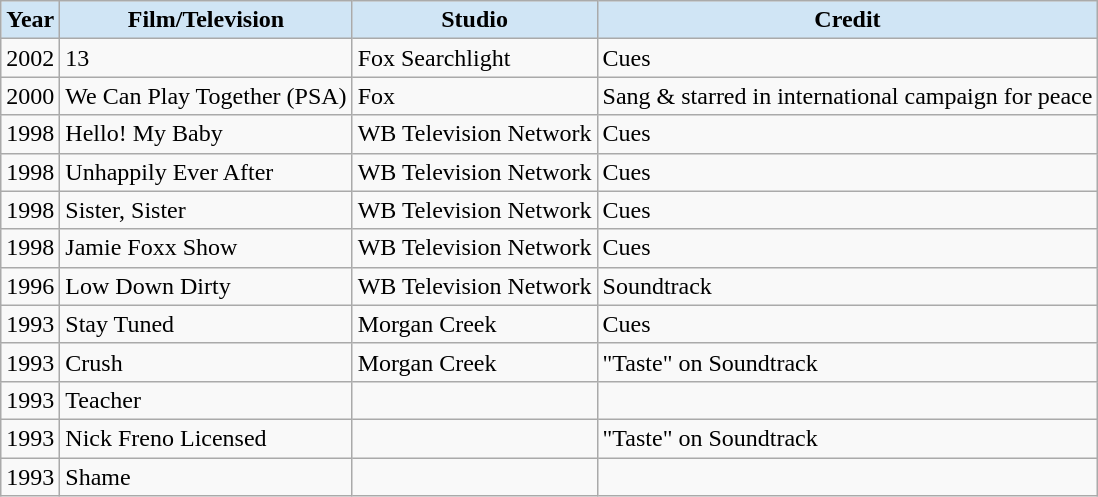<table class="wikitable">
<tr>
<th style="background:#d0e5f5">Year</th>
<th style="background:#d0e5f5">Film/Television</th>
<th style="background:#d0e5f5">Studio</th>
<th style="background:#d0e5f5">Credit</th>
</tr>
<tr>
<td>2002</td>
<td>13</td>
<td>Fox Searchlight</td>
<td>Cues</td>
</tr>
<tr>
<td>2000</td>
<td>We Can Play Together (PSA)</td>
<td>Fox</td>
<td>Sang & starred in international campaign for peace</td>
</tr>
<tr>
<td>1998</td>
<td>Hello! My Baby</td>
<td>WB Television Network</td>
<td>Cues</td>
</tr>
<tr>
<td>1998</td>
<td>Unhappily Ever After</td>
<td>WB Television Network</td>
<td>Cues</td>
</tr>
<tr>
<td>1998</td>
<td>Sister, Sister</td>
<td>WB Television Network</td>
<td>Cues</td>
</tr>
<tr>
<td>1998</td>
<td>Jamie Foxx Show</td>
<td>WB Television Network</td>
<td>Cues</td>
</tr>
<tr>
<td>1996</td>
<td>Low Down Dirty</td>
<td>WB Television Network</td>
<td>Soundtrack</td>
</tr>
<tr>
<td>1993</td>
<td>Stay Tuned</td>
<td>Morgan Creek</td>
<td>Cues</td>
</tr>
<tr>
<td>1993</td>
<td>Crush</td>
<td>Morgan Creek</td>
<td>"Taste" on Soundtrack</td>
</tr>
<tr>
<td>1993</td>
<td>Teacher</td>
<td></td>
<td></td>
</tr>
<tr>
<td>1993</td>
<td>Nick Freno Licensed</td>
<td></td>
<td>"Taste" on Soundtrack</td>
</tr>
<tr>
<td>1993</td>
<td>Shame</td>
<td></td>
<td></td>
</tr>
</table>
